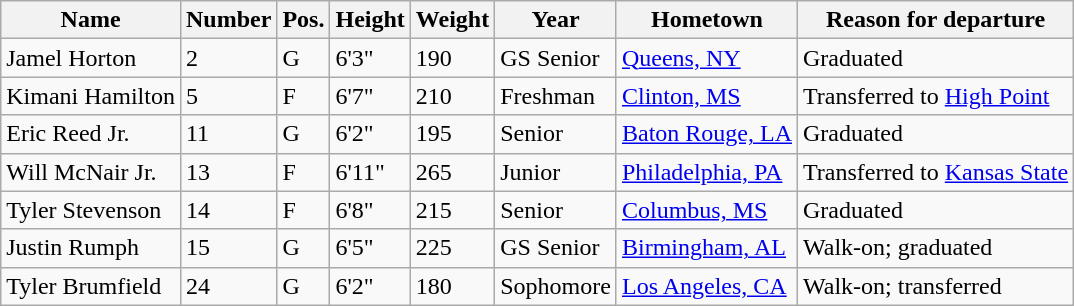<table class="wikitable sortable" border="1">
<tr>
<th>Name</th>
<th>Number</th>
<th>Pos.</th>
<th>Height</th>
<th>Weight</th>
<th>Year</th>
<th>Hometown</th>
<th class="unsortable">Reason for departure</th>
</tr>
<tr>
<td>Jamel Horton</td>
<td>2</td>
<td>G</td>
<td>6'3"</td>
<td>190</td>
<td>GS Senior</td>
<td><a href='#'>Queens, NY</a></td>
<td>Graduated</td>
</tr>
<tr>
<td>Kimani Hamilton</td>
<td>5</td>
<td>F</td>
<td>6'7"</td>
<td>210</td>
<td>Freshman</td>
<td><a href='#'>Clinton, MS</a></td>
<td>Transferred to <a href='#'>High Point</a></td>
</tr>
<tr>
<td>Eric Reed Jr.</td>
<td>11</td>
<td>G</td>
<td>6'2"</td>
<td>195</td>
<td>Senior</td>
<td><a href='#'>Baton Rouge, LA</a></td>
<td>Graduated</td>
</tr>
<tr>
<td>Will McNair Jr.</td>
<td>13</td>
<td>F</td>
<td>6'11"</td>
<td>265</td>
<td>Junior</td>
<td><a href='#'>Philadelphia, PA</a></td>
<td>Transferred to <a href='#'>Kansas State</a></td>
</tr>
<tr>
<td>Tyler Stevenson</td>
<td>14</td>
<td>F</td>
<td>6'8"</td>
<td>215</td>
<td>Senior</td>
<td><a href='#'>Columbus, MS</a></td>
<td>Graduated</td>
</tr>
<tr>
<td>Justin Rumph</td>
<td>15</td>
<td>G</td>
<td>6'5"</td>
<td>225</td>
<td>GS Senior</td>
<td><a href='#'>Birmingham, AL</a></td>
<td>Walk-on; graduated</td>
</tr>
<tr>
<td>Tyler Brumfield</td>
<td>24</td>
<td>G</td>
<td>6'2"</td>
<td>180</td>
<td>Sophomore</td>
<td><a href='#'>Los Angeles, CA</a></td>
<td>Walk-on; transferred</td>
</tr>
</table>
